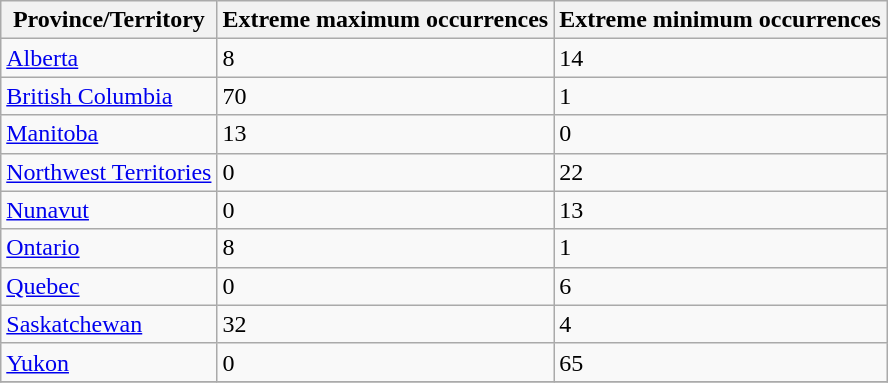<table class="wikitable sortable">
<tr>
<th>Province/Territory</th>
<th>Extreme maximum occurrences</th>
<th>Extreme minimum occurrences</th>
</tr>
<tr>
<td><a href='#'>Alberta</a></td>
<td>8</td>
<td>14</td>
</tr>
<tr>
<td><a href='#'>British Columbia</a></td>
<td>70</td>
<td>1</td>
</tr>
<tr>
<td><a href='#'>Manitoba</a></td>
<td>13</td>
<td>0</td>
</tr>
<tr>
<td><a href='#'>Northwest Territories</a></td>
<td>0</td>
<td>22</td>
</tr>
<tr>
<td><a href='#'>Nunavut</a></td>
<td>0</td>
<td>13</td>
</tr>
<tr>
<td><a href='#'>Ontario</a></td>
<td>8</td>
<td>1</td>
</tr>
<tr>
<td><a href='#'>Quebec</a></td>
<td>0</td>
<td>6</td>
</tr>
<tr>
<td><a href='#'>Saskatchewan</a></td>
<td>32</td>
<td>4</td>
</tr>
<tr>
<td><a href='#'>Yukon</a></td>
<td>0</td>
<td>65</td>
</tr>
<tr>
</tr>
</table>
